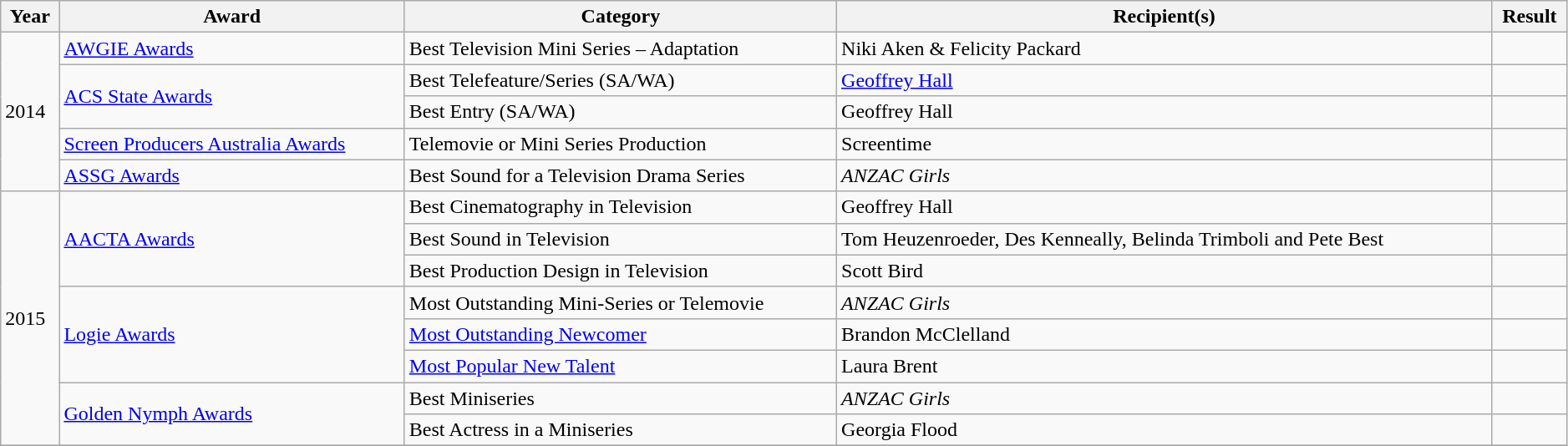<table class="wikitable" style="width:99%;">
<tr>
<th>Year</th>
<th>Award</th>
<th>Category</th>
<th>Recipient(s)</th>
<th>Result</th>
</tr>
<tr>
<td rowspan="5">2014</td>
<td><a href='#'>AWGIE Awards</a></td>
<td>Best Television Mini Series – Adaptation</td>
<td>Niki Aken & Felicity Packard</td>
<td></td>
</tr>
<tr>
<td rowspan="2"><a href='#'>ACS State Awards</a></td>
<td>Best Telefeature/Series (SA/WA)</td>
<td><a href='#'>Geoffrey Hall</a></td>
<td></td>
</tr>
<tr>
<td>Best Entry (SA/WA)</td>
<td>Geoffrey Hall</td>
<td></td>
</tr>
<tr>
<td><a href='#'>Screen Producers Australia Awards</a></td>
<td>Telemovie or Mini Series Production</td>
<td>Screentime</td>
<td></td>
</tr>
<tr>
<td><a href='#'>ASSG Awards</a></td>
<td>Best Sound for a Television Drama Series</td>
<td><em>ANZAC Girls</em></td>
<td></td>
</tr>
<tr>
<td rowspan="8">2015</td>
<td rowspan="3"><a href='#'>AACTA Awards</a></td>
<td>Best Cinematography in Television</td>
<td>Geoffrey Hall</td>
<td></td>
</tr>
<tr>
<td>Best Sound in Television</td>
<td>Tom Heuzenroeder, Des Kenneally, Belinda Trimboli and Pete Best</td>
<td></td>
</tr>
<tr>
<td>Best Production Design in Television</td>
<td>Scott Bird</td>
<td></td>
</tr>
<tr>
<td rowspan="3"><a href='#'>Logie Awards</a></td>
<td>Most Outstanding Mini-Series or Telemovie</td>
<td><em>ANZAC Girls</em></td>
<td></td>
</tr>
<tr>
<td><a href='#'>Most Outstanding Newcomer</a></td>
<td>Brandon McClelland</td>
<td></td>
</tr>
<tr>
<td><a href='#'>Most Popular New Talent</a></td>
<td>Laura Brent</td>
<td></td>
</tr>
<tr>
<td rowspan="2"><a href='#'>Golden Nymph Awards</a></td>
<td>Best Miniseries</td>
<td><em>ANZAC Girls</em></td>
<td></td>
</tr>
<tr>
<td>Best Actress in a Miniseries</td>
<td>Georgia Flood</td>
<td></td>
</tr>
<tr>
</tr>
</table>
